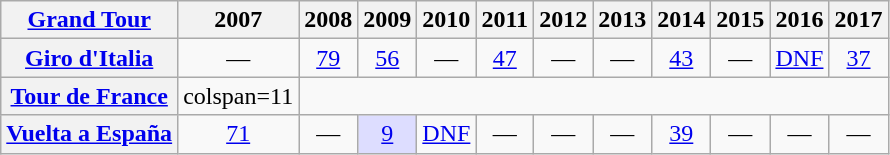<table class="wikitable plainrowheaders">
<tr>
<th scope="col"><a href='#'>Grand Tour</a></th>
<th scope="col">2007</th>
<th scope="col">2008</th>
<th scope="col">2009</th>
<th scope="col">2010</th>
<th scope="col">2011</th>
<th scope="col">2012</th>
<th scope="col">2013</th>
<th scope="col">2014</th>
<th scope="col">2015</th>
<th scope="col">2016</th>
<th scope="col">2017</th>
</tr>
<tr style="text-align:center;">
<th scope="row"> <a href='#'>Giro d'Italia</a></th>
<td>—</td>
<td><a href='#'>79</a></td>
<td><a href='#'>56</a></td>
<td>—</td>
<td><a href='#'>47</a></td>
<td>—</td>
<td>—</td>
<td><a href='#'>43</a></td>
<td>—</td>
<td><a href='#'>DNF</a></td>
<td><a href='#'>37</a></td>
</tr>
<tr style="text-align:center;">
<th scope="row"> <a href='#'>Tour de France</a></th>
<td>colspan=11 </td>
</tr>
<tr style="text-align:center;">
<th scope="row"> <a href='#'>Vuelta a España</a></th>
<td><a href='#'>71</a></td>
<td>—</td>
<td style="text-align:center; background:#ddf;"><a href='#'>9</a></td>
<td><a href='#'>DNF</a></td>
<td>—</td>
<td>—</td>
<td>—</td>
<td><a href='#'>39</a></td>
<td>—</td>
<td>—</td>
<td>—</td>
</tr>
</table>
